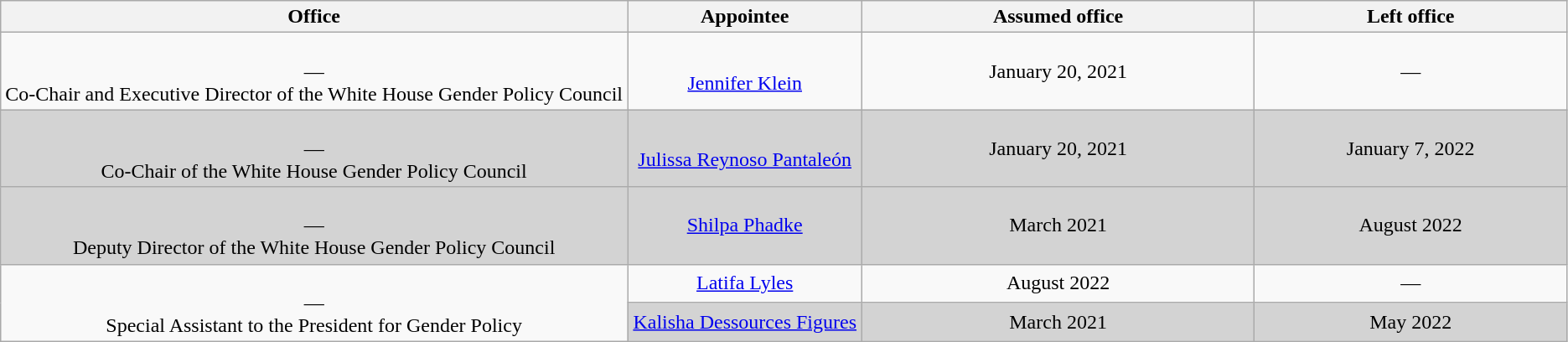<table class="wikitable sortable" style="text-align:center">
<tr>
<th style="width:40%;">Office</th>
<th style="width:15%;">Appointee</th>
<th style="width:25%;" data-sort-type="date">Assumed office</th>
<th style="width:20%;" data-sort-type="date">Left office</th>
</tr>
<tr>
<td><br>—<br>Co-Chair and Executive Director of the White House Gender Policy Council</td>
<td><br><a href='#'>Jennifer Klein</a></td>
<td>January 20, 2021</td>
<td>—</td>
</tr>
<tr style="background:lightgray;">
<td><br>—<br>Co-Chair of the White House Gender Policy Council</td>
<td><br><a href='#'>Julissa Reynoso Pantaleón</a></td>
<td>January 20, 2021</td>
<td>January 7, 2022</td>
</tr>
<tr style="background:lightgray;">
<td><br>—<br>Deputy Director of the White House Gender Policy Council</td>
<td><a href='#'>Shilpa Phadke</a></td>
<td>March 2021</td>
<td>August 2022</td>
</tr>
<tr>
<td rowspan=2><br>—<br>Special Assistant to the President for Gender Policy</td>
<td><a href='#'>Latifa Lyles</a></td>
<td>August 2022</td>
<td>—</td>
</tr>
<tr style="background:lightgray;">
<td><a href='#'>Kalisha Dessources Figures</a></td>
<td>March 2021</td>
<td>May 2022</td>
</tr>
</table>
